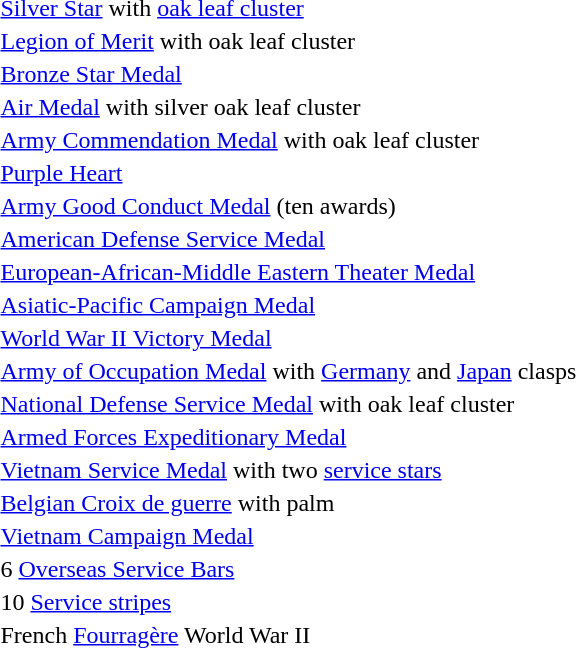<table>
<tr>
<td></td>
<td><a href='#'>Silver Star</a> with <a href='#'>oak leaf cluster</a></td>
</tr>
<tr>
<td></td>
<td><a href='#'>Legion of Merit</a> with oak leaf cluster</td>
</tr>
<tr>
<td></td>
<td><a href='#'>Bronze Star Medal</a></td>
</tr>
<tr>
<td></td>
<td><a href='#'>Air Medal</a> with silver oak leaf cluster</td>
</tr>
<tr>
<td></td>
<td><a href='#'>Army Commendation Medal</a> with oak leaf cluster</td>
</tr>
<tr>
<td></td>
<td><a href='#'>Purple Heart</a></td>
</tr>
<tr>
<td></td>
<td><a href='#'>Army Good Conduct Medal</a> (ten awards)</td>
</tr>
<tr>
<td></td>
<td><a href='#'>American Defense Service Medal</a></td>
</tr>
<tr>
<td></td>
<td><a href='#'>European-African-Middle Eastern Theater Medal</a></td>
</tr>
<tr>
<td></td>
<td><a href='#'>Asiatic-Pacific Campaign Medal</a></td>
</tr>
<tr>
<td></td>
<td><a href='#'>World War II Victory Medal</a></td>
</tr>
<tr>
<td></td>
<td><a href='#'>Army of Occupation Medal</a> with <a href='#'>Germany</a> and <a href='#'>Japan</a> clasps</td>
</tr>
<tr>
<td></td>
<td><a href='#'>National Defense Service Medal</a> with oak leaf cluster</td>
</tr>
<tr>
<td></td>
<td><a href='#'>Armed Forces Expeditionary Medal</a></td>
</tr>
<tr>
<td></td>
<td><a href='#'>Vietnam Service Medal</a> with two <a href='#'>service stars</a></td>
</tr>
<tr>
<td></td>
<td><a href='#'>Belgian Croix de guerre</a> with palm</td>
</tr>
<tr>
<td></td>
<td><a href='#'>Vietnam Campaign Medal</a></td>
</tr>
<tr>
<td></td>
<td>6 <a href='#'>Overseas Service Bars</a></td>
</tr>
<tr>
<td></td>
<td>10 <a href='#'>Service stripes</a></td>
</tr>
<tr>
<td></td>
<td>French <a href='#'>Fourragère</a> World War II</td>
</tr>
</table>
